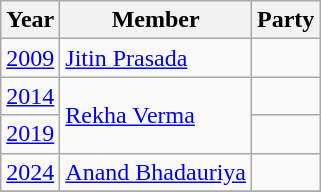<table class="wikitable sortable">
<tr>
<th>Year</th>
<th>Member</th>
<th colspan="2">Party</th>
</tr>
<tr>
<td><a href='#'>2009</a></td>
<td><a href='#'>Jitin Prasada</a></td>
<td></td>
</tr>
<tr>
<td><a href='#'>2014</a></td>
<td rowspan="2"><a href='#'>Rekha Verma</a></td>
<td></td>
</tr>
<tr>
<td><a href='#'>2019</a></td>
</tr>
<tr>
<td><a href='#'>2024</a></td>
<td><a href='#'>Anand Bhadauriya</a></td>
<td></td>
</tr>
<tr>
</tr>
</table>
